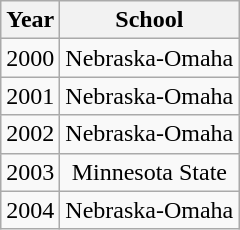<table class="wikitable" style="text-align:center">
<tr>
<th>Year</th>
<th>School</th>
</tr>
<tr>
<td>2000</td>
<td>Nebraska-Omaha</td>
</tr>
<tr>
<td>2001</td>
<td>Nebraska-Omaha</td>
</tr>
<tr>
<td>2002</td>
<td>Nebraska-Omaha</td>
</tr>
<tr>
<td>2003</td>
<td>Minnesota State</td>
</tr>
<tr>
<td>2004</td>
<td>Nebraska-Omaha</td>
</tr>
</table>
